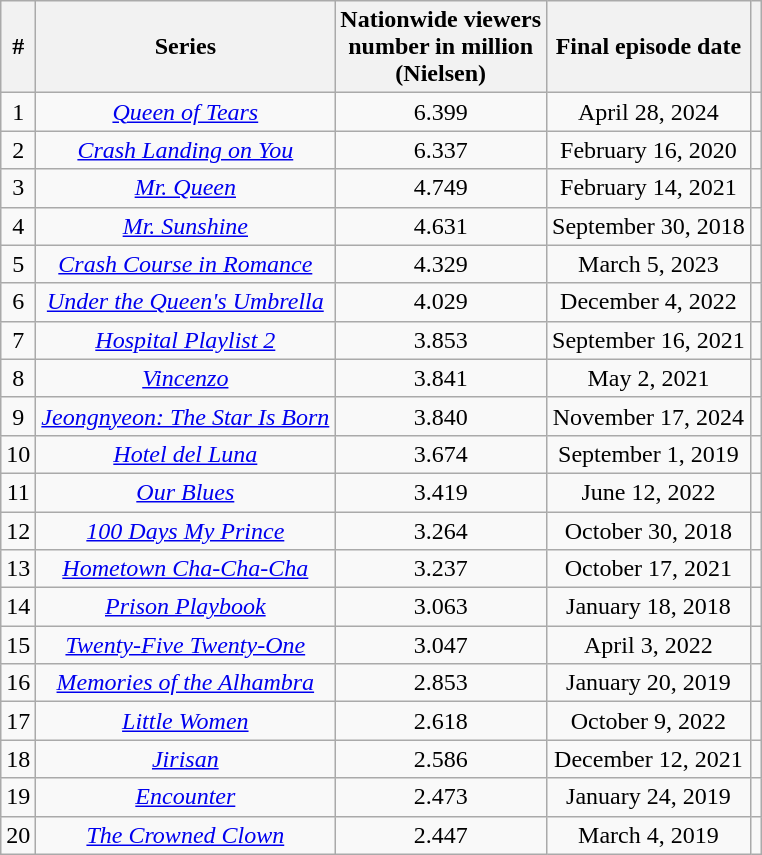<table class="wikitable sortable" style="text-align: center">
<tr>
<th>#</th>
<th>Series</th>
<th>Nationwide viewers<br>number in million<br>(Nielsen)</th>
<th>Final episode date</th>
<th scope="col" class="unsortable"></th>
</tr>
<tr>
<td>1</td>
<td><em><a href='#'>Queen of Tears</a></em></td>
<td>6.399</td>
<td>April 28, 2024</td>
<td></td>
</tr>
<tr>
<td>2</td>
<td><em><a href='#'>Crash Landing on You</a></em></td>
<td>6.337</td>
<td>February 16, 2020</td>
<td></td>
</tr>
<tr>
<td>3</td>
<td><em><a href='#'>Mr. Queen</a></em></td>
<td>4.749</td>
<td>February 14, 2021</td>
<td></td>
</tr>
<tr>
<td>4</td>
<td><em><a href='#'>Mr. Sunshine</a></em></td>
<td>4.631</td>
<td>September 30, 2018</td>
<td></td>
</tr>
<tr>
<td>5</td>
<td><em><a href='#'>Crash Course in Romance</a></em></td>
<td>4.329</td>
<td>March 5, 2023</td>
<td></td>
</tr>
<tr>
<td>6</td>
<td><em><a href='#'>Under the Queen's Umbrella</a></em></td>
<td>4.029</td>
<td>December 4, 2022</td>
<td></td>
</tr>
<tr>
<td>7</td>
<td><em><a href='#'>Hospital Playlist 2</a></em></td>
<td>3.853</td>
<td>September 16, 2021</td>
<td></td>
</tr>
<tr>
<td>8</td>
<td><em><a href='#'>Vincenzo</a></em></td>
<td>3.841</td>
<td>May 2, 2021</td>
<td></td>
</tr>
<tr>
<td>9</td>
<td><em><a href='#'>Jeongnyeon: The Star Is Born</a></em></td>
<td>3.840</td>
<td>November 17, 2024</td>
<td></td>
</tr>
<tr>
<td>10</td>
<td><em><a href='#'>Hotel del Luna</a></em></td>
<td>3.674</td>
<td>September 1, 2019</td>
<td></td>
</tr>
<tr>
<td>11</td>
<td><em><a href='#'>Our Blues</a></em></td>
<td>3.419</td>
<td>June 12, 2022</td>
<td></td>
</tr>
<tr>
<td>12</td>
<td><em><a href='#'>100 Days My Prince</a></em></td>
<td>3.264</td>
<td>October 30, 2018</td>
<td></td>
</tr>
<tr>
<td>13</td>
<td><em><a href='#'>Hometown Cha-Cha-Cha</a></em></td>
<td>3.237</td>
<td>October 17, 2021</td>
<td></td>
</tr>
<tr>
<td>14</td>
<td><em><a href='#'>Prison Playbook</a></em></td>
<td>3.063</td>
<td>January 18, 2018</td>
<td></td>
</tr>
<tr>
<td>15</td>
<td><em><a href='#'>Twenty-Five Twenty-One</a></em></td>
<td>3.047</td>
<td>April 3, 2022</td>
<td></td>
</tr>
<tr>
<td>16</td>
<td><em><a href='#'>Memories of the Alhambra</a></em></td>
<td>2.853</td>
<td>January 20, 2019</td>
<td></td>
</tr>
<tr>
<td>17</td>
<td><em><a href='#'>Little Women</a></em></td>
<td>2.618</td>
<td>October 9, 2022</td>
<td></td>
</tr>
<tr>
<td>18</td>
<td><em><a href='#'>Jirisan</a></em></td>
<td>2.586</td>
<td>December 12, 2021</td>
<td></td>
</tr>
<tr>
<td>19</td>
<td><em><a href='#'>Encounter</a></em></td>
<td>2.473</td>
<td>January 24, 2019</td>
<td></td>
</tr>
<tr>
<td>20</td>
<td><em><a href='#'>The Crowned Clown</a></em></td>
<td>2.447</td>
<td>March 4, 2019</td>
<td></td>
</tr>
</table>
